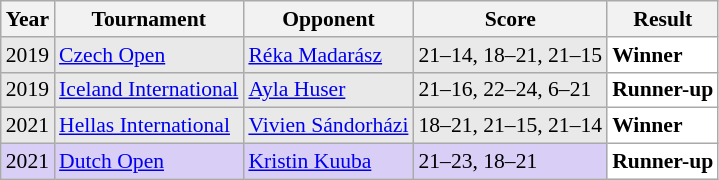<table class="sortable wikitable" style="font-size: 90%;">
<tr>
<th>Year</th>
<th>Tournament</th>
<th>Opponent</th>
<th>Score</th>
<th>Result</th>
</tr>
<tr style="background:#E9E9E9">
<td align="center">2019</td>
<td align="left"><a href='#'>Czech Open</a></td>
<td align="left"> <a href='#'>Réka Madarász</a></td>
<td align="left">21–14, 18–21, 21–15</td>
<td style="text-align:left; background:white"> <strong>Winner</strong></td>
</tr>
<tr style="background:#E9E9E9">
<td align="center">2019</td>
<td align="left"><a href='#'>Iceland International</a></td>
<td align="left"> <a href='#'>Ayla Huser</a></td>
<td align="left">21–16, 22–24, 6–21</td>
<td style="text-align:left; background:white"> <strong>Runner-up</strong></td>
</tr>
<tr style="background:#E9E9E9">
<td align="center">2021</td>
<td align="left"><a href='#'>Hellas International</a></td>
<td align="left"> <a href='#'>Vivien Sándorházi</a></td>
<td align="left">18–21, 21–15, 21–14</td>
<td style="text-align:left; background:white"> <strong>Winner</strong></td>
</tr>
<tr style="background:#D8CEF6">
<td align="center">2021</td>
<td align="left"><a href='#'>Dutch Open</a></td>
<td align="left"> <a href='#'>Kristin Kuuba</a></td>
<td align="left">21–23, 18–21</td>
<td style="text-align:left; background:white"> <strong>Runner-up</strong></td>
</tr>
</table>
